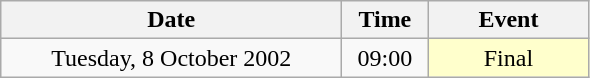<table class = "wikitable" style="text-align:center;">
<tr>
<th width=220>Date</th>
<th width=50>Time</th>
<th width=100>Event</th>
</tr>
<tr>
<td>Tuesday, 8 October 2002</td>
<td>09:00</td>
<td bgcolor=ffffcc>Final</td>
</tr>
</table>
